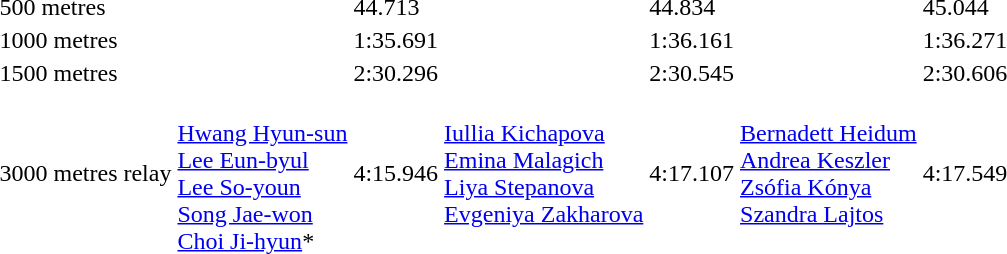<table>
<tr>
<td>500 metres<br></td>
<td></td>
<td>44.713</td>
<td></td>
<td>44.834</td>
<td></td>
<td>45.044</td>
</tr>
<tr>
<td>1000 metres<br></td>
<td></td>
<td>1:35.691</td>
<td></td>
<td>1:36.161</td>
<td></td>
<td>1:36.271</td>
</tr>
<tr>
<td>1500 metres<br></td>
<td></td>
<td>2:30.296</td>
<td></td>
<td>2:30.545</td>
<td></td>
<td>2:30.606</td>
</tr>
<tr>
<td>3000 metres relay<br></td>
<td><br><a href='#'>Hwang Hyun-sun</a><br><a href='#'>Lee Eun-byul</a><br><a href='#'>Lee So-youn</a><br><a href='#'>Song Jae-won</a><br><a href='#'>Choi Ji-hyun</a>*</td>
<td>4:15.946</td>
<td valign=top><br><a href='#'>Iullia Kichapova</a><br><a href='#'>Emina Malagich</a><br><a href='#'>Liya Stepanova</a><br><a href='#'>Evgeniya Zakharova</a></td>
<td>4:17.107</td>
<td valign=top><br><a href='#'>Bernadett Heidum</a><br><a href='#'>Andrea Keszler</a><br><a href='#'>Zsófia Kónya</a><br><a href='#'>Szandra Lajtos</a></td>
<td>4:17.549</td>
</tr>
</table>
